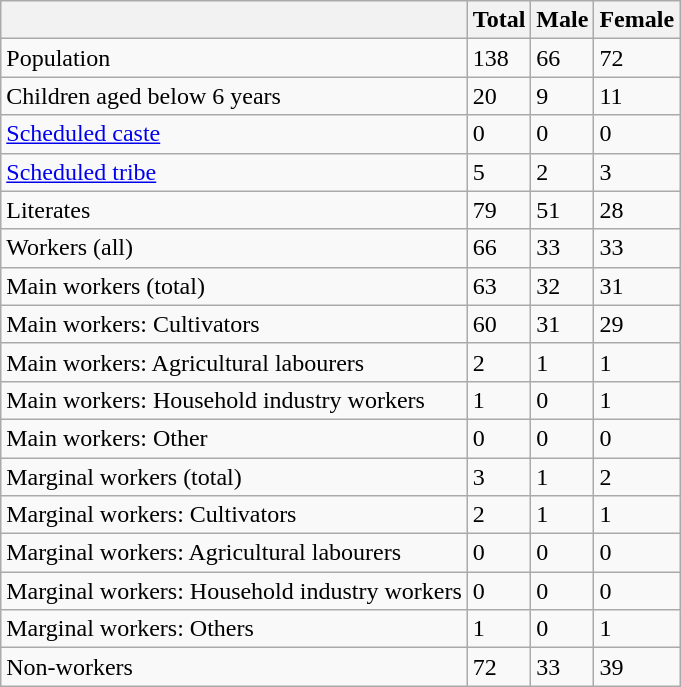<table class="wikitable sortable">
<tr>
<th></th>
<th>Total</th>
<th>Male</th>
<th>Female</th>
</tr>
<tr>
<td>Population</td>
<td>138</td>
<td>66</td>
<td>72</td>
</tr>
<tr>
<td>Children aged below 6 years</td>
<td>20</td>
<td>9</td>
<td>11</td>
</tr>
<tr>
<td><a href='#'>Scheduled caste</a></td>
<td>0</td>
<td>0</td>
<td>0</td>
</tr>
<tr>
<td><a href='#'>Scheduled tribe</a></td>
<td>5</td>
<td>2</td>
<td>3</td>
</tr>
<tr>
<td>Literates</td>
<td>79</td>
<td>51</td>
<td>28</td>
</tr>
<tr>
<td>Workers (all)</td>
<td>66</td>
<td>33</td>
<td>33</td>
</tr>
<tr>
<td>Main workers (total)</td>
<td>63</td>
<td>32</td>
<td>31</td>
</tr>
<tr>
<td>Main workers: Cultivators</td>
<td>60</td>
<td>31</td>
<td>29</td>
</tr>
<tr>
<td>Main workers: Agricultural labourers</td>
<td>2</td>
<td>1</td>
<td>1</td>
</tr>
<tr>
<td>Main workers: Household industry workers</td>
<td>1</td>
<td>0</td>
<td>1</td>
</tr>
<tr>
<td>Main workers: Other</td>
<td>0</td>
<td>0</td>
<td>0</td>
</tr>
<tr>
<td>Marginal workers (total)</td>
<td>3</td>
<td>1</td>
<td>2</td>
</tr>
<tr>
<td>Marginal workers: Cultivators</td>
<td>2</td>
<td>1</td>
<td>1</td>
</tr>
<tr>
<td>Marginal workers: Agricultural labourers</td>
<td>0</td>
<td>0</td>
<td>0</td>
</tr>
<tr>
<td>Marginal workers: Household industry workers</td>
<td>0</td>
<td>0</td>
<td>0</td>
</tr>
<tr>
<td>Marginal workers: Others</td>
<td>1</td>
<td>0</td>
<td>1</td>
</tr>
<tr>
<td>Non-workers</td>
<td>72</td>
<td>33</td>
<td>39</td>
</tr>
</table>
